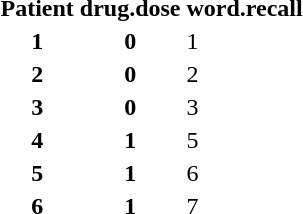<table>
<tr>
<th>Patient</th>
<th>drug.dose</th>
<th>word.recall</th>
</tr>
<tr>
<th>1</th>
<th>0</th>
<td>1</td>
</tr>
<tr>
<th>2</th>
<th>0</th>
<td>2</td>
</tr>
<tr>
<th>3</th>
<th>0</th>
<td>3</td>
</tr>
<tr>
<th>4</th>
<th>1</th>
<td>5</td>
</tr>
<tr>
<th>5</th>
<th>1</th>
<td>6</td>
</tr>
<tr>
<th>6</th>
<th>1</th>
<td>7</td>
</tr>
</table>
